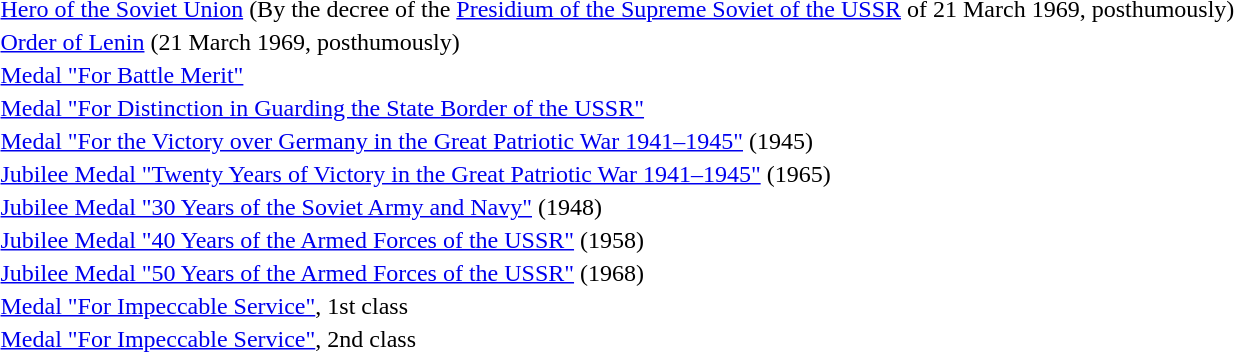<table>
<tr>
<td></td>
<td><a href='#'>Hero of the Soviet Union</a> (By the decree of the <a href='#'>Presidium of the Supreme Soviet of the USSR</a> of 21 March 1969, posthumously)</td>
</tr>
<tr>
<td></td>
<td><a href='#'>Order of Lenin</a> (21 March 1969, posthumously)</td>
</tr>
<tr>
<td></td>
<td><a href='#'>Medal "For Battle Merit"</a></td>
</tr>
<tr>
<td></td>
<td><a href='#'>Medal "For Distinction in Guarding the State Border of the USSR"</a></td>
</tr>
<tr>
<td></td>
<td><a href='#'>Medal "For the Victory over Germany in the Great Patriotic War 1941–1945"</a> (1945)</td>
</tr>
<tr>
<td></td>
<td><a href='#'>Jubilee Medal "Twenty Years of Victory in the Great Patriotic War 1941–1945"</a> (1965)</td>
</tr>
<tr>
<td></td>
<td><a href='#'>Jubilee Medal "30 Years of the Soviet Army and Navy"</a> (1948)</td>
</tr>
<tr>
<td></td>
<td><a href='#'>Jubilee Medal "40 Years of the Armed Forces of the USSR"</a> (1958)</td>
</tr>
<tr>
<td></td>
<td><a href='#'>Jubilee Medal "50 Years of the Armed Forces of the USSR"</a> (1968)</td>
</tr>
<tr>
<td></td>
<td><a href='#'>Medal "For Impeccable Service"</a>, 1st class</td>
</tr>
<tr>
<td></td>
<td><a href='#'>Medal "For Impeccable Service"</a>, 2nd class</td>
</tr>
</table>
